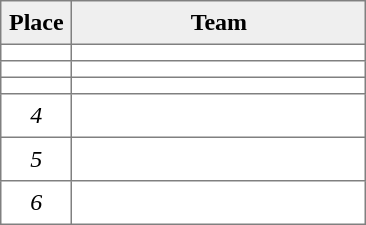<table style=border-collapse:collapse border=1 cellspacing=0 cellpadding=5>
<tr align=center bgcolor=#efefef>
<th width=35>Place</th>
<th width=185>Team</th>
</tr>
<tr align=center>
<td></td>
<td style="text-align:left;"></td>
</tr>
<tr align=center>
<td></td>
<td style="text-align:left;"></td>
</tr>
<tr align=center>
<td></td>
<td style="text-align:left;"></td>
</tr>
<tr align=center>
<td><em>4</em></td>
<td style="text-align:left;"></td>
</tr>
<tr align=center>
<td><em>5</em></td>
<td style="text-align:left;"></td>
</tr>
<tr align=center>
<td><em>6</em></td>
<td style="text-align:left;"></td>
</tr>
</table>
